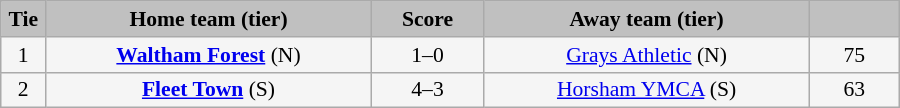<table class="wikitable" style="width: 600px; background:WhiteSmoke; text-align:center; font-size:90%">
<tr>
<td scope="col" style="width:  5.00%; background:silver;"><strong>Tie</strong></td>
<td scope="col" style="width: 36.25%; background:silver;"><strong>Home team (tier)</strong></td>
<td scope="col" style="width: 12.50%; background:silver;"><strong>Score</strong></td>
<td scope="col" style="width: 36.25%; background:silver;"><strong>Away team (tier)</strong></td>
<td scope="col" style="width: 10.00%; background:silver;"><strong></strong></td>
</tr>
<tr>
<td>1</td>
<td><strong><a href='#'>Waltham Forest</a></strong> (N)</td>
<td>1–0</td>
<td><a href='#'>Grays Athletic</a> (N)</td>
<td>75</td>
</tr>
<tr>
<td>2</td>
<td><strong><a href='#'>Fleet Town</a></strong> (S)</td>
<td>4–3</td>
<td><a href='#'>Horsham YMCA</a> (S)</td>
<td>63</td>
</tr>
</table>
